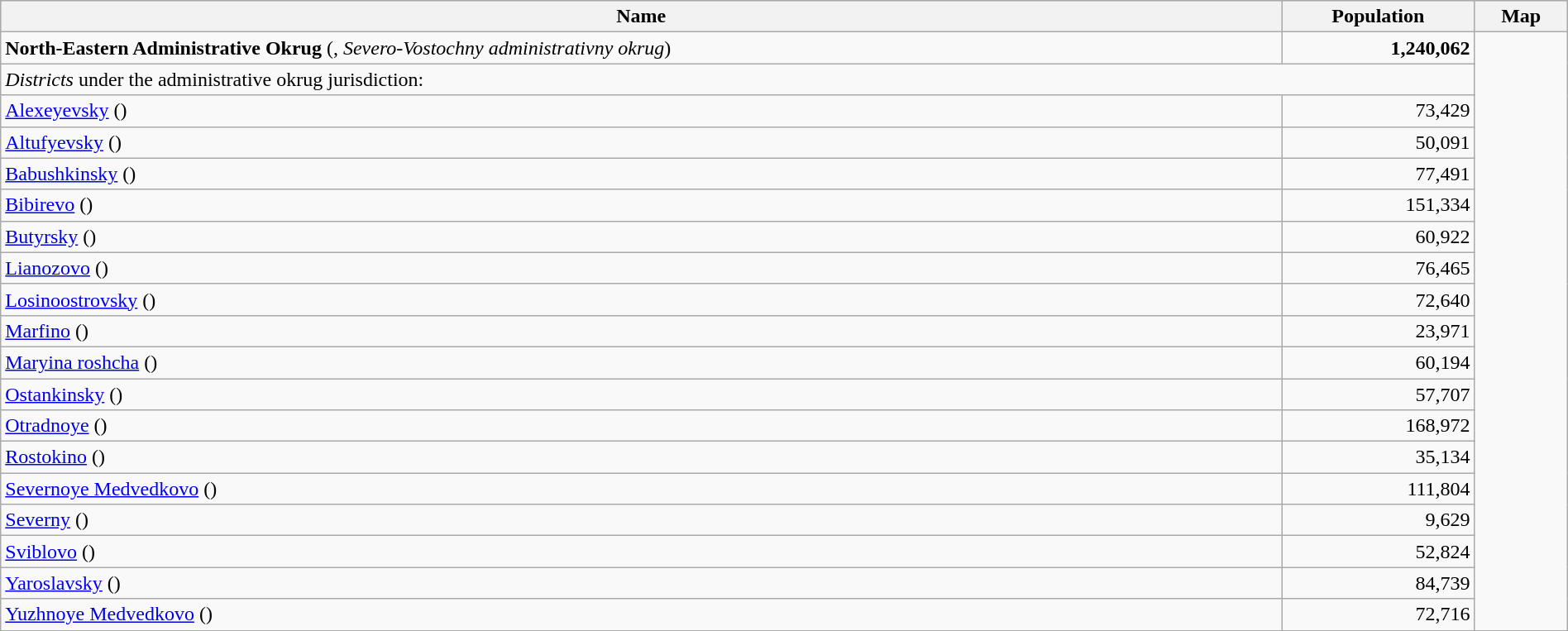<table width=100% class="wikitable">
<tr bgcolor="#CCCCFF" align="left">
<th>Name</th>
<th>Population</th>
<th>Map</th>
</tr>
<tr>
<td><strong>North-Eastern Administrative Okrug</strong> (, <em>Severo-Vostochny administrativny okrug</em>)</td>
<td align="right"><strong>1,240,062</strong></td>
<td rowspan=19></td>
</tr>
<tr>
<td colspan=2><em>Districts</em> under the administrative okrug jurisdiction:</td>
</tr>
<tr>
<td><a href='#'>Alexeyevsky</a> ()</td>
<td align="right">73,429</td>
</tr>
<tr>
<td><a href='#'>Altufyevsky</a> ()</td>
<td align="right">50,091</td>
</tr>
<tr>
<td><a href='#'>Babushkinsky</a> ()</td>
<td align="right">77,491</td>
</tr>
<tr>
<td><a href='#'>Bibirevo</a> ()</td>
<td align="right">151,334</td>
</tr>
<tr>
<td><a href='#'>Butyrsky</a> ()</td>
<td align="right">60,922</td>
</tr>
<tr>
<td><a href='#'>Lianozovo</a> ()</td>
<td align="right">76,465</td>
</tr>
<tr>
<td><a href='#'>Losinoostrovsky</a> ()</td>
<td align="right">72,640</td>
</tr>
<tr>
<td><a href='#'>Marfino</a> ()</td>
<td align="right">23,971</td>
</tr>
<tr>
<td><a href='#'>Maryina roshcha</a> ()</td>
<td align="right">60,194</td>
</tr>
<tr>
<td><a href='#'>Ostankinsky</a> ()</td>
<td align="right">57,707</td>
</tr>
<tr>
<td><a href='#'>Otradnoye</a> ()</td>
<td align="right">168,972</td>
</tr>
<tr>
<td><a href='#'>Rostokino</a> ()</td>
<td align="right">35,134</td>
</tr>
<tr>
<td><a href='#'>Severnoye Medvedkovo</a> ()</td>
<td align="right">111,804</td>
</tr>
<tr>
<td><a href='#'>Severny</a> ()</td>
<td align="right">9,629</td>
</tr>
<tr>
<td><a href='#'>Sviblovo</a> ()</td>
<td align="right">52,824</td>
</tr>
<tr>
<td><a href='#'>Yaroslavsky</a> ()</td>
<td align="right">84,739</td>
</tr>
<tr>
<td><a href='#'>Yuzhnoye Medvedkovo</a> ()</td>
<td align="right">72,716</td>
</tr>
</table>
